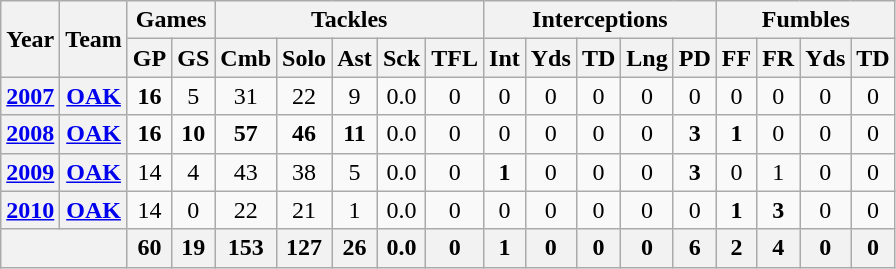<table class="wikitable" style="text-align:center">
<tr>
<th rowspan="2">Year</th>
<th rowspan="2">Team</th>
<th colspan="2">Games</th>
<th colspan="5">Tackles</th>
<th colspan="5">Interceptions</th>
<th colspan="4">Fumbles</th>
</tr>
<tr>
<th>GP</th>
<th>GS</th>
<th>Cmb</th>
<th>Solo</th>
<th>Ast</th>
<th>Sck</th>
<th>TFL</th>
<th>Int</th>
<th>Yds</th>
<th>TD</th>
<th>Lng</th>
<th>PD</th>
<th>FF</th>
<th>FR</th>
<th>Yds</th>
<th>TD</th>
</tr>
<tr>
<th><a href='#'>2007</a></th>
<th><a href='#'>OAK</a></th>
<td><strong>16</strong></td>
<td>5</td>
<td>31</td>
<td>22</td>
<td>9</td>
<td>0.0</td>
<td>0</td>
<td>0</td>
<td>0</td>
<td>0</td>
<td>0</td>
<td>0</td>
<td>0</td>
<td>0</td>
<td>0</td>
<td>0</td>
</tr>
<tr>
<th><a href='#'>2008</a></th>
<th><a href='#'>OAK</a></th>
<td><strong>16</strong></td>
<td><strong>10</strong></td>
<td><strong>57</strong></td>
<td><strong>46</strong></td>
<td><strong>11</strong></td>
<td>0.0</td>
<td>0</td>
<td>0</td>
<td>0</td>
<td>0</td>
<td>0</td>
<td><strong>3</strong></td>
<td><strong>1</strong></td>
<td>0</td>
<td>0</td>
<td>0</td>
</tr>
<tr>
<th><a href='#'>2009</a></th>
<th><a href='#'>OAK</a></th>
<td>14</td>
<td>4</td>
<td>43</td>
<td>38</td>
<td>5</td>
<td>0.0</td>
<td>0</td>
<td><strong>1</strong></td>
<td>0</td>
<td>0</td>
<td>0</td>
<td><strong>3</strong></td>
<td>0</td>
<td>1</td>
<td>0</td>
<td>0</td>
</tr>
<tr>
<th><a href='#'>2010</a></th>
<th><a href='#'>OAK</a></th>
<td>14</td>
<td>0</td>
<td>22</td>
<td>21</td>
<td>1</td>
<td>0.0</td>
<td>0</td>
<td>0</td>
<td>0</td>
<td>0</td>
<td>0</td>
<td>0</td>
<td><strong>1</strong></td>
<td><strong>3</strong></td>
<td>0</td>
<td>0</td>
</tr>
<tr>
<th colspan="2"></th>
<th>60</th>
<th>19</th>
<th>153</th>
<th>127</th>
<th>26</th>
<th>0.0</th>
<th>0</th>
<th>1</th>
<th>0</th>
<th>0</th>
<th>0</th>
<th>6</th>
<th>2</th>
<th>4</th>
<th>0</th>
<th>0</th>
</tr>
</table>
